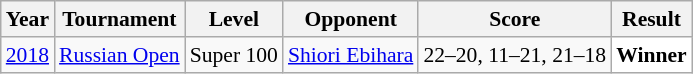<table class="sortable wikitable" style="font-size: 90%;">
<tr>
<th>Year</th>
<th>Tournament</th>
<th>Level</th>
<th>Opponent</th>
<th>Score</th>
<th>Result</th>
</tr>
<tr>
<td align="center"><a href='#'>2018</a></td>
<td align="left"><a href='#'>Russian Open</a></td>
<td align="left">Super 100</td>
<td align="left"> <a href='#'>Shiori Ebihara</a></td>
<td align="left">22–20, 11–21, 21–18</td>
<td style="text-align:left; background:white"><strong> Winner</strong></td>
</tr>
</table>
